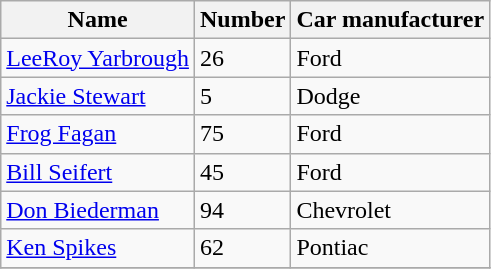<table class="wikitable">
<tr>
<th>Name</th>
<th>Number</th>
<th>Car manufacturer</th>
</tr>
<tr>
<td><a href='#'>LeeRoy Yarbrough</a></td>
<td>26</td>
<td>Ford</td>
</tr>
<tr>
<td><a href='#'>Jackie Stewart</a></td>
<td>5</td>
<td>Dodge</td>
</tr>
<tr>
<td><a href='#'>Frog Fagan</a></td>
<td>75</td>
<td>Ford</td>
</tr>
<tr>
<td><a href='#'>Bill Seifert</a></td>
<td>45</td>
<td>Ford</td>
</tr>
<tr>
<td><a href='#'>Don Biederman</a></td>
<td>94</td>
<td>Chevrolet</td>
</tr>
<tr>
<td><a href='#'>Ken Spikes</a></td>
<td>62</td>
<td>Pontiac</td>
</tr>
<tr>
</tr>
</table>
